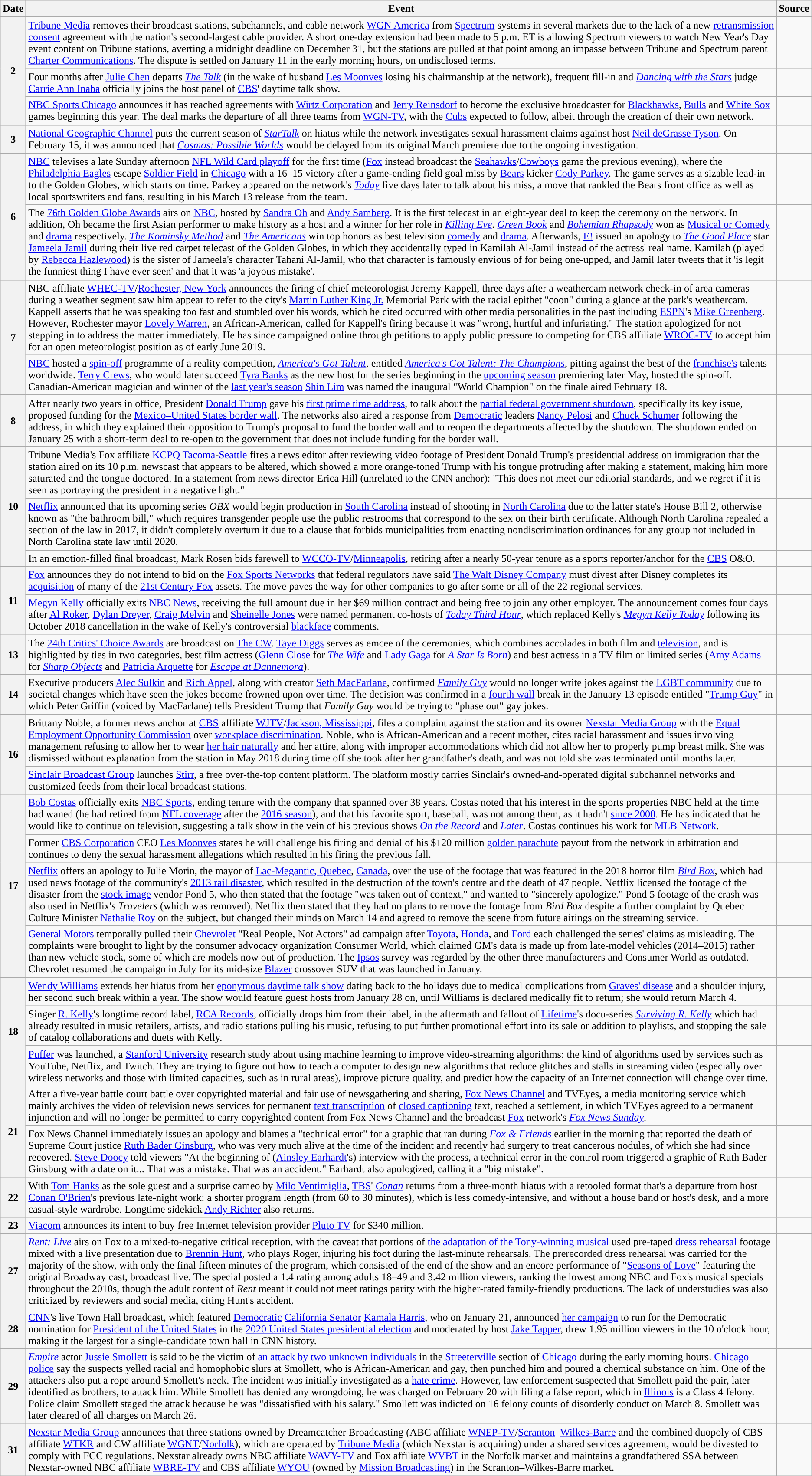<table class="wikitable">
<tr>
<th>Date</th>
<th>Event</th>
<th>Source</th>
</tr>
<tr>
<th rowspan=3>2</th>
<td><a href='#'>Tribune Media</a> removes their broadcast stations, subchannels, and cable network <a href='#'>WGN America</a> from <a href='#'>Spectrum</a> systems in several markets due to the lack of a new <a href='#'>retransmission consent</a> agreement with the nation's second-largest cable provider. A short one-day extension had been made to 5 p.m. ET is allowing Spectrum viewers to watch New Year's Day event content on Tribune stations, averting a midnight deadline on December 31, but the stations are pulled at that point among an impasse between Tribune and Spectrum parent <a href='#'>Charter Communications</a>. The dispute is settled on January 11 in the early morning hours, on undisclosed terms.</td>
<td></td>
</tr>
<tr>
<td>Four months after <a href='#'>Julie Chen</a> departs <em><a href='#'>The Talk</a></em> (in the wake of husband <a href='#'>Les Moonves</a> losing his chairmanship at the network), frequent fill-in and <em><a href='#'>Dancing with the Stars</a></em> judge <a href='#'>Carrie Ann Inaba</a> officially joins the host panel of <a href='#'>CBS</a>' daytime talk show.</td>
<td></td>
</tr>
<tr>
<td><a href='#'>NBC Sports Chicago</a> announces it has reached agreements with <a href='#'>Wirtz Corporation</a> and <a href='#'>Jerry Reinsdorf</a> to become the exclusive broadcaster for <a href='#'>Blackhawks</a>, <a href='#'>Bulls</a> and <a href='#'>White Sox</a> games beginning this year. The deal marks the departure of all three teams from <a href='#'>WGN-TV</a>, with the <a href='#'>Cubs</a> expected to follow, albeit through the creation of their own network.</td>
<td></td>
</tr>
<tr>
<th>3</th>
<td><a href='#'>National Geographic Channel</a> puts the current season of <em><a href='#'>StarTalk</a></em> on hiatus while the network investigates sexual harassment claims against host <a href='#'>Neil deGrasse Tyson</a>. On February 15, it was announced that <em><a href='#'>Cosmos: Possible Worlds</a></em> would be delayed from its original March premiere due to the ongoing investigation.</td>
<td></td>
</tr>
<tr>
<th rowspan=2>6</th>
<td><a href='#'>NBC</a> televises a late Sunday afternoon <a href='#'>NFL Wild Card playoff</a> for the first time (<a href='#'>Fox</a> instead broadcast the <a href='#'>Seahawks</a>/<a href='#'>Cowboys</a> game the previous evening), where the <a href='#'>Philadelphia Eagles</a> escape <a href='#'>Soldier Field</a> in <a href='#'>Chicago</a> with a 16–15 victory after a game-ending field goal miss by <a href='#'>Bears</a> kicker <a href='#'>Cody Parkey</a>. The game serves as a sizable lead-in to the Golden Globes, which starts on time. Parkey appeared on the network's <em><a href='#'>Today</a></em> five days later to talk about his miss, a move that rankled the Bears front office as well as local sportswriters and fans, resulting in his March 13 release from the team.</td>
<td><br></td>
</tr>
<tr>
<td>The <a href='#'>76th Golden Globe Awards</a> airs on <a href='#'>NBC</a>, hosted by <a href='#'>Sandra Oh</a> and <a href='#'>Andy Samberg</a>. It is the first telecast in an eight-year deal to keep the ceremony on the network. In addition, Oh became the first Asian performer to make history as a host and a winner for her role in <em><a href='#'>Killing Eve</a></em>. <em><a href='#'>Green Book</a></em> and <em><a href='#'>Bohemian Rhapsody</a></em> won as <a href='#'>Musical or Comedy</a> and <a href='#'>drama</a> respectively. <em><a href='#'>The Kominsky Method</a></em> and <em><a href='#'>The Americans</a></em> win top honors as best television <a href='#'>comedy</a> and <a href='#'>drama</a>. Afterwards, <a href='#'>E!</a> issued an apology to <em><a href='#'>The Good Place</a></em> star <a href='#'>Jameela Jamil</a> during their live red carpet telecast of the Golden Globes, in which they accidentally typed in Kamilah Al-Jamil instead of the actress' real name. Kamilah (played by <a href='#'>Rebecca Hazlewood</a>) is the sister of Jameela's character Tahani Al-Jamil, who that character is famously envious of for being one-upped, and Jamil later tweets that it 'is legit the funniest thing I have ever seen' and that it was 'a joyous mistake'.</td>
<td></td>
</tr>
<tr>
<th rowspan=2>7</th>
<td>NBC affiliate <a href='#'>WHEC-TV</a>/<a href='#'>Rochester, New York</a> announces the firing of chief meteorologist Jeremy Kappell, three days after a weathercam network check-in of area cameras during a weather segment saw him appear to refer to the city's <a href='#'>Martin Luther King Jr.</a> Memorial Park with the racial epithet "coon" during a glance at the park's weathercam. Kappell asserts that he was speaking too fast and stumbled over his words, which he cited occurred with other media personalities in the past including <a href='#'>ESPN</a>'s <a href='#'>Mike Greenberg</a>. However, Rochester mayor <a href='#'>Lovely Warren</a>, an African-American, called for Kappell's firing because it was "wrong, hurtful and infuriating." The station apologized for not stepping in to address the matter immediately. He has since campaigned online through petitions to apply public pressure to competing for CBS affiliate <a href='#'>WROC-TV</a> to accept him for an open meteorologist position as of early June 2019.</td>
<td></td>
</tr>
<tr>
<td><a href='#'>NBC</a> hosted a <a href='#'>spin-off</a> programme of a reality competition, <em><a href='#'>America's Got Talent</a></em>, entitled <em><a href='#'>America's Got Talent: The Champions</a></em>, pitting against the best of the <a href='#'>franchise's</a> talents worldwide. <a href='#'>Terry Crews</a>, who would later succeed <a href='#'>Tyra Banks</a> as the new host for the series beginning in the <a href='#'>upcoming season</a> premiering later May, hosted the spin-off. Canadian-American magician and winner of the <a href='#'>last year's season</a> <a href='#'>Shin Lim</a> was named the inaugural "World Champion" on the finale aired February 18.</td>
<td><br></td>
</tr>
<tr>
<th>8</th>
<td>After nearly two years in office, President <a href='#'>Donald Trump</a> gave his <a href='#'>first prime time address</a>, to talk about the <a href='#'>partial federal government shutdown</a>, specifically its key issue, proposed funding for the <a href='#'>Mexico–United States border wall</a>. The networks also aired a response from <a href='#'>Democratic</a> leaders <a href='#'>Nancy Pelosi</a> and <a href='#'>Chuck Schumer</a> following the address, in which they explained their opposition to Trump's proposal to fund the border wall and to reopen the departments affected by the shutdown. The shutdown ended on January 25 with a short-term deal to re-open to the government that does not include funding for the border wall.</td>
<td></td>
</tr>
<tr>
<th rowspan=3>10</th>
<td>Tribune Media's Fox affiliate <a href='#'>KCPQ</a> <a href='#'>Tacoma</a>-<a href='#'>Seattle</a> fires a news editor after reviewing video footage of President Donald Trump's presidential address on immigration that the station aired on its 10 p.m. newscast that appears to be altered, which showed a more orange-toned Trump with his tongue protruding after making a statement, making him more saturated and the tongue doctored. In a statement from news director Erica Hill (unrelated to the CNN anchor): "This does not meet our editorial standards, and we regret if it is seen as portraying the president in a negative light."</td>
<td></td>
</tr>
<tr>
<td><a href='#'>Netflix</a> announced that its upcoming series <em>OBX</em> would begin production in <a href='#'>South Carolina</a> instead of shooting in <a href='#'>North Carolina</a> due to the latter state's House Bill 2, otherwise known as "the bathroom bill," which requires transgender people use the public restrooms that correspond to the sex on their birth certificate. Although North Carolina repealed a section of the law in 2017, it didn't completely overturn it due to a clause that forbids municipalities from enacting nondiscrimination ordinances for any group not included in North Carolina state law until 2020.</td>
<td></td>
</tr>
<tr>
<td>In an emotion-filled final broadcast, Mark Rosen bids farewell to <a href='#'>WCCO-TV</a>/<a href='#'>Minneapolis</a>, retiring after a nearly 50-year tenure as a sports reporter/anchor for the <a href='#'>CBS</a> O&O.</td>
<td></td>
</tr>
<tr>
<th rowspan=2>11</th>
<td><a href='#'>Fox</a> announces they do not intend to bid on the <a href='#'>Fox Sports Networks</a> that federal regulators have said <a href='#'>The Walt Disney Company</a> must divest after Disney completes its <a href='#'>acquisition</a> of many of the <a href='#'>21st Century Fox</a> assets. The move paves the way for other companies to go after some or all of the 22 regional services.</td>
<td></td>
</tr>
<tr>
<td><a href='#'>Megyn Kelly</a> officially exits <a href='#'>NBC News</a>, receiving the full amount due in her $69 million contract and being free to join any other employer. The announcement comes four days after <a href='#'>Al Roker</a>, <a href='#'>Dylan Dreyer</a>, <a href='#'>Craig Melvin</a> and <a href='#'>Sheinelle Jones</a> were named permanent co-hosts of <em><a href='#'>Today Third Hour</a></em>, which replaced Kelly's <em><a href='#'>Megyn Kelly Today</a></em> following its October 2018 cancellation in the wake of Kelly's controversial <a href='#'>blackface</a> comments.</td>
<td></td>
</tr>
<tr>
<th>13</th>
<td>The <a href='#'>24th Critics' Choice Awards</a> are broadcast on <a href='#'>The CW</a>. <a href='#'>Taye Diggs</a> serves as emcee of the ceremonies, which combines accolades in both film and <a href='#'>television</a>, and is highlighted by ties in two categories, best film actress (<a href='#'>Glenn Close</a> for <em><a href='#'>The Wife</a></em> and <a href='#'>Lady Gaga</a> for <em><a href='#'>A Star Is Born</a></em>) and best actress in a TV film or limited series (<a href='#'>Amy Adams</a> for <em><a href='#'>Sharp Objects</a></em> and <a href='#'>Patricia Arquette</a> for <em><a href='#'>Escape at Dannemora</a></em>).</td>
<td></td>
</tr>
<tr>
<th>14</th>
<td>Executive producers <a href='#'>Alec Sulkin</a> and <a href='#'>Rich Appel</a>, along with creator <a href='#'>Seth MacFarlane</a>, confirmed <em><a href='#'>Family Guy</a></em> would no longer write jokes against the <a href='#'>LGBT community</a> due to societal changes which have seen the jokes become frowned upon over time. The decision was confirmed in a <a href='#'>fourth wall</a> break in the January 13 episode entitled "<a href='#'>Trump Guy</a>" in which Peter Griffin (voiced by MacFarlane) tells President Trump that <em>Family Guy</em> would be trying to "phase out" gay jokes.</td>
<td></td>
</tr>
<tr>
<th rowspan=2>16</th>
<td>Brittany Noble, a former news anchor at <a href='#'>CBS</a> affiliate <a href='#'>WJTV</a>/<a href='#'>Jackson, Mississippi</a>, files a complaint against the station and its owner <a href='#'>Nexstar Media Group</a> with the <a href='#'>Equal Employment Opportunity Commission</a> over <a href='#'>workplace discrimination</a>. Noble, who is African-American and a recent mother, cites racial harassment and issues involving management refusing to allow her to wear <a href='#'>her hair naturally</a> and her attire, along with improper accommodations which did not allow her to properly pump breast milk. She was dismissed without explanation from the station in May 2018 during time off she took after her grandfather's death, and was not told she was terminated until months later.</td>
<td></td>
</tr>
<tr>
<td><a href='#'>Sinclair Broadcast Group</a> launches <a href='#'>Stirr</a>, a free over-the-top content platform. The platform mostly carries Sinclair's owned-and-operated digital subchannel networks and customized feeds from their local broadcast stations.</td>
<td></td>
</tr>
<tr>
<th rowspan=4>17</th>
<td><a href='#'>Bob Costas</a> officially exits <a href='#'>NBC Sports</a>, ending tenure with the company that spanned over 38 years. Costas noted that his interest in the sports properties NBC held at the time had waned (he had retired from <a href='#'>NFL coverage</a> after the <a href='#'>2016 season</a>), and that his favorite sport, baseball, was not among them, as it hadn't <a href='#'>since 2000</a>. He has indicated that he would like to continue on television, suggesting a talk show in the vein of his previous shows <em><a href='#'>On the Record</a></em> and <em><a href='#'>Later</a></em>. Costas continues his work for <a href='#'>MLB Network</a>.</td>
<td></td>
</tr>
<tr>
<td>Former <a href='#'>CBS Corporation</a> CEO <a href='#'>Les Moonves</a> states he will challenge his firing and denial of his $120 million <a href='#'>golden parachute</a> payout from the network in arbitration and continues to deny the sexual harassment allegations which resulted in his firing the previous fall.</td>
<td></td>
</tr>
<tr>
<td><a href='#'>Netflix</a> offers an apology to Julie Morin, the mayor of <a href='#'>Lac-Megantic, Quebec</a>, <a href='#'>Canada</a>, over the use of the footage that was featured in the 2018 horror film <em><a href='#'>Bird Box</a></em>, which had used news footage of the community's <a href='#'>2013 rail disaster</a>, which resulted in the destruction of the town's centre and the death of 47 people. Netflix licensed the footage of the disaster from the <a href='#'>stock image</a> vendor Pond 5, who then stated that the footage "was taken out of context," and wanted to "sincerely apologize." Pond 5 footage of the crash was also used in Netflix's <em>Travelers</em> (which was removed). Netflix then stated that they had no plans to remove the footage from <em>Bird Box</em> despite a further complaint by Quebec Culture Minister <a href='#'>Nathalie Roy</a> on the subject, but changed their minds on March 14 and agreed to remove the scene from future airings on the streaming service.</td>
<td><br><br></td>
</tr>
<tr>
<td><a href='#'>General Motors</a> temporally pulled their <a href='#'>Chevrolet</a> "Real People, Not Actors" ad campaign after <a href='#'>Toyota</a>, <a href='#'>Honda</a>, and <a href='#'>Ford</a> each challenged the series' claims as misleading. The complaints were brought to light by the consumer advocacy organization Consumer World, which claimed GM's data is made up from late-model vehicles (2014–2015) rather than new vehicle stock, some of which are models now out of production. The <a href='#'>Ipsos</a> survey was regarded by the other three manufacturers and Consumer World as outdated. Chevrolet resumed the campaign in July for its mid-size <a href='#'>Blazer</a> crossover SUV that was launched in January.</td>
<td></td>
</tr>
<tr>
<th rowspan=3>18</th>
<td><a href='#'>Wendy Williams</a> extends her hiatus from her <a href='#'>eponymous daytime talk show</a> dating back to the holidays due to medical complications from <a href='#'>Graves' disease</a> and a shoulder injury, her second such break within a year. The show would feature guest hosts from January 28 on, until Williams is declared medically fit to return; she would return March 4.</td>
<td></td>
</tr>
<tr>
<td>Singer <a href='#'>R. Kelly</a>'s longtime record label, <a href='#'>RCA Records</a>, officially drops him from their label, in the aftermath and fallout of <a href='#'>Lifetime</a>'s docu-series <em><a href='#'>Surviving R. Kelly</a></em> which had already resulted in music retailers, artists, and radio stations pulling his music, refusing to put further promotional effort into its sale or addition to playlists, and stopping the sale of catalog collaborations and duets with Kelly.</td>
<td></td>
</tr>
<tr>
<td><a href='#'>Puffer</a> was launched, a <a href='#'>Stanford University</a> research study about using machine learning to improve video-streaming algorithms: the kind of algorithms used by services such as YouTube, Netflix, and Twitch. They are trying to figure out how to teach a computer to design new algorithms that reduce glitches and stalls in streaming video (especially over wireless networks and those with limited capacities, such as in rural areas), improve picture quality, and predict how the capacity of an Internet connection will change over time.</td>
<td></td>
</tr>
<tr>
<th rowspan=2>21</th>
<td>After a five-year battle court battle over copyrighted material and fair use of newsgathering and sharing, <a href='#'>Fox News Channel</a> and TVEyes, a media monitoring service which mainly archives the video of television news services for permanent <a href='#'>text transcription</a> of <a href='#'>closed captioning</a> text, reached a settlement, in which TVEyes agreed to a permanent injunction and will no longer be permitted to carry copyrighted content from Fox News Channel and the broadcast <a href='#'>Fox</a> network's <em><a href='#'>Fox News Sunday</a></em>.</td>
<td></td>
</tr>
<tr>
<td>Fox News Channel immediately issues an apology and blames a "technical error" for a graphic that ran during <em><a href='#'>Fox & Friends</a></em> earlier in the morning that reported the death of Supreme Court justice <a href='#'>Ruth Bader Ginsburg</a>, who was very much alive at the time of the incident and recently had surgery to treat cancerous nodules, of which she had since recovered. <a href='#'>Steve Doocy</a> told viewers "At the beginning of (<a href='#'>Ainsley Earhardt</a>'s) interview with the process, a technical error in the control room triggered a graphic of Ruth Bader Ginsburg with a date on it... That was a mistake. That was an accident." Earhardt also apologized, calling it a "big mistake".</td>
<td></td>
</tr>
<tr>
<th>22</th>
<td>With <a href='#'>Tom Hanks</a> as the sole guest and a surprise cameo by <a href='#'>Milo Ventimiglia</a>, <a href='#'>TBS</a>' <em><a href='#'>Conan</a></em> returns from a three-month hiatus with a retooled format that's a departure from host <a href='#'>Conan O'Brien</a>'s previous late-night work: a shorter program length (from 60 to 30 minutes), which is less comedy-intensive, and without a house band or host's desk, and a more casual-style wardrobe. Longtime sidekick <a href='#'>Andy Richter</a> also returns.</td>
<td></td>
</tr>
<tr>
<th>23</th>
<td><a href='#'>Viacom</a> announces its intent to buy free Internet television provider <a href='#'>Pluto TV</a> for $340 million.</td>
<td></td>
</tr>
<tr>
<th>27</th>
<td><em><a href='#'>Rent: Live</a></em> airs on Fox to a mixed-to-negative critical reception, with the caveat that portions of <a href='#'>the adaptation of the Tony-winning musical</a> used pre-taped <a href='#'>dress rehearsal</a> footage mixed with a live presentation due to <a href='#'>Brennin Hunt</a>, who plays Roger, injuring his foot during the last-minute rehearsals. The prerecorded dress rehearsal was carried for the majority of the show, with only the final fifteen minutes of the program, which consisted of the end of the show and an encore performance of "<a href='#'>Seasons of Love</a>" featuring the original Broadway cast, broadcast live. The special posted a 1.4 rating among adults 18–49 and 3.42 million viewers, ranking the lowest among NBC and Fox's musical specials throughout the 2010s, though the adult content of <em>Rent</em> meant it could not meet ratings parity with the higher-rated family-friendly productions. The lack of understudies was also criticized by reviewers and social media, citing Hunt's accident.</td>
<td><br></td>
</tr>
<tr>
<th>28</th>
<td><a href='#'>CNN</a>'s live Town Hall broadcast, which featured <a href='#'>Democratic</a> <a href='#'>California Senator</a> <a href='#'>Kamala Harris</a>, who on January 21, announced <a href='#'>her campaign</a> to run for the Democratic nomination for <a href='#'>President of the United States</a> in the <a href='#'>2020 United States presidential election</a> and moderated by host <a href='#'>Jake Tapper</a>, drew 1.95 million viewers in the 10 o'clock hour, making it the largest for a single-candidate town hall in CNN history.</td>
<td></td>
</tr>
<tr>
<th>29</th>
<td><em><a href='#'>Empire</a></em> actor <a href='#'>Jussie Smollett</a> is said to be the victim of <a href='#'>an attack by two unknown individuals</a> in the <a href='#'>Streeterville</a> section of <a href='#'>Chicago</a> during the early morning hours. <a href='#'>Chicago police</a> say the suspects yelled racial and homophobic slurs at Smollett, who is African-American and gay, then punched him and poured a chemical substance on him. One of the attackers also put a rope around Smollett's neck. The incident was initially investigated as a <a href='#'>hate crime</a>. However, law enforcement suspected that Smollett paid the pair, later identified as brothers, to attack him. While Smollett has denied any wrongdoing, he was charged on February 20 with filing a false report, which in <a href='#'>Illinois</a> is a Class 4 felony. Police claim Smollett staged the attack because he was "dissatisfied with his salary." Smollett was indicted on 16 felony counts of disorderly conduct on March 8. Smollett was later cleared of all charges on March 26.</td>
<td><br></td>
</tr>
<tr>
<th>31</th>
<td><a href='#'>Nexstar Media Group</a> announces that three stations owned by Dreamcatcher Broadcasting (ABC affiliate <a href='#'>WNEP-TV</a>/<a href='#'>Scranton</a>–<a href='#'>Wilkes-Barre</a> and the combined duopoly of CBS affiliate <a href='#'>WTKR</a> and CW affiliate <a href='#'>WGNT</a>/<a href='#'>Norfolk</a>), which are operated by <a href='#'>Tribune Media</a> (which Nexstar is acquiring) under a shared services agreement, would be divested to comply with FCC regulations. Nexstar already owns NBC affiliate <a href='#'>WAVY-TV</a> and Fox affiliate <a href='#'>WVBT</a> in the Norfolk market and maintains a grandfathered SSA between Nexstar-owned NBC affiliate <a href='#'>WBRE-TV</a> and CBS affiliate <a href='#'>WYOU</a> (owned by <a href='#'>Mission Broadcasting</a>) in the Scranton–Wilkes-Barre market.</td>
<td></td>
</tr>
</table>
